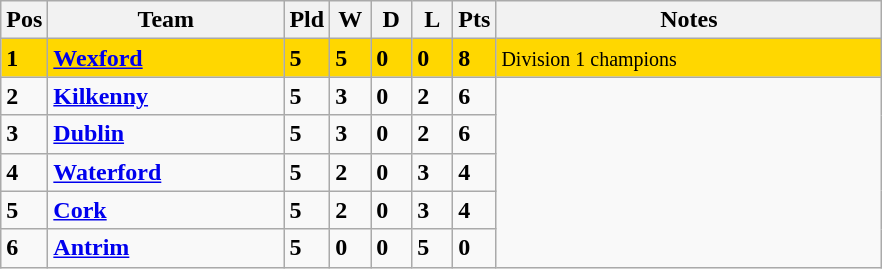<table class="wikitable" style="text-align: centre;">
<tr>
<th width=20>Pos</th>
<th width=150>Team</th>
<th width=20>Pld</th>
<th width=20>W</th>
<th width=20>D</th>
<th width=20>L</th>
<th width=20>Pts</th>
<th width=250>Notes</th>
</tr>
<tr style="background:gold;">
<td><strong>1</strong></td>
<td align=left><strong> <a href='#'>Wexford</a> </strong></td>
<td><strong>5</strong></td>
<td><strong>5</strong></td>
<td><strong>0</strong></td>
<td><strong>0</strong></td>
<td><strong>8</strong></td>
<td><small> Division 1 champions</small></td>
</tr>
<tr style>
<td><strong>2</strong></td>
<td align=left><strong> <a href='#'>Kilkenny</a> </strong></td>
<td><strong>5</strong></td>
<td><strong>3</strong></td>
<td><strong>0</strong></td>
<td><strong>2</strong></td>
<td><strong>6</strong></td>
</tr>
<tr>
<td><strong>3</strong></td>
<td align=left><strong> <a href='#'>Dublin</a> </strong></td>
<td><strong>5</strong></td>
<td><strong>3</strong></td>
<td><strong>0</strong></td>
<td><strong>2</strong></td>
<td><strong>6</strong></td>
</tr>
<tr style>
<td><strong>4</strong></td>
<td align=left><strong> <a href='#'>Waterford</a> </strong></td>
<td><strong>5</strong></td>
<td><strong>2</strong></td>
<td><strong>0</strong></td>
<td><strong>3</strong></td>
<td><strong>4</strong></td>
</tr>
<tr>
<td><strong>5</strong></td>
<td align=left><strong> <a href='#'>Cork</a> </strong></td>
<td><strong>5</strong></td>
<td><strong>2</strong></td>
<td><strong>0</strong></td>
<td><strong>3</strong></td>
<td><strong>4</strong></td>
</tr>
<tr>
<td><strong>6</strong></td>
<td align=left><strong> <a href='#'>Antrim</a> </strong></td>
<td><strong>5</strong></td>
<td><strong>0</strong></td>
<td><strong>0</strong></td>
<td><strong>5</strong></td>
<td><strong>0</strong></td>
</tr>
</table>
